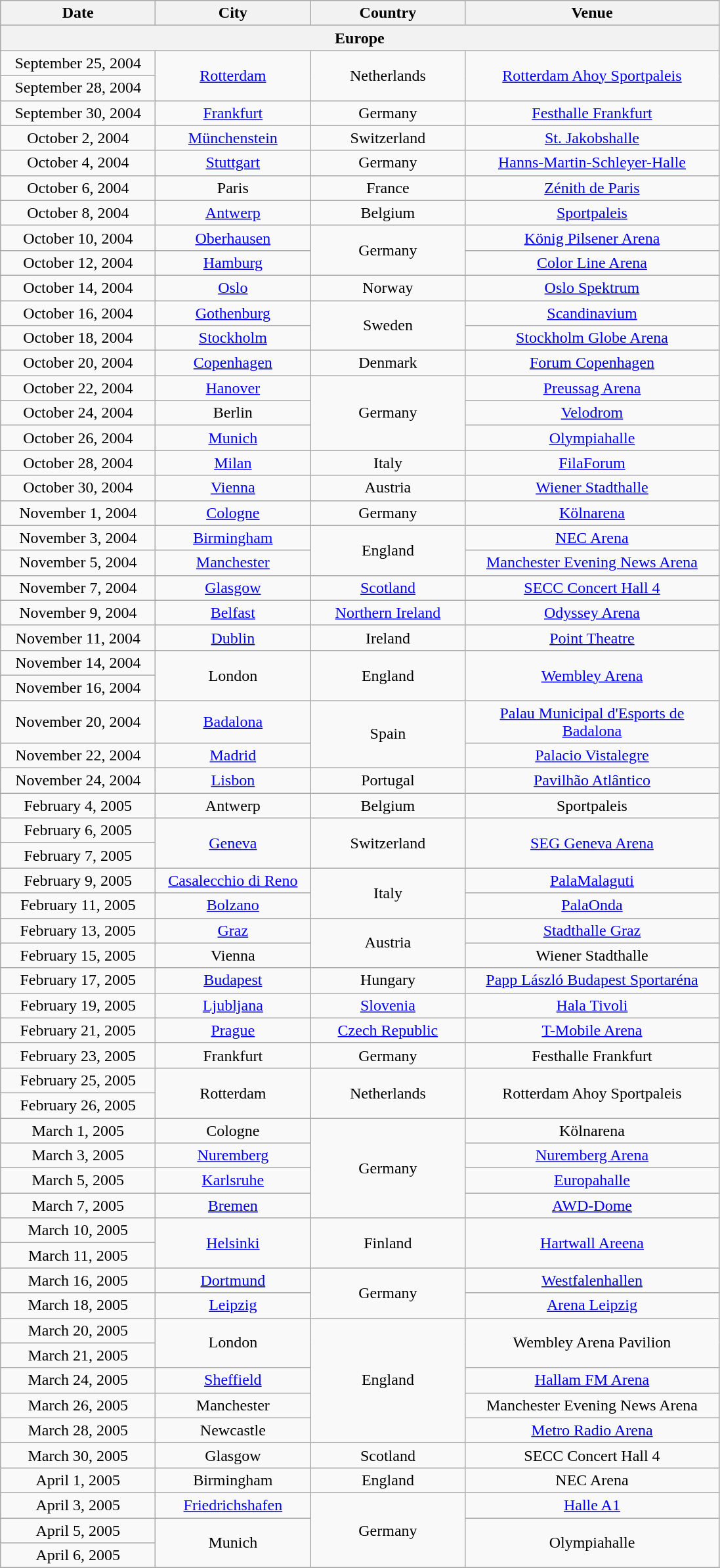<table class="wikitable" style="text-align:center;">
<tr>
<th style="width:150px;">Date</th>
<th style="width:150px;">City</th>
<th style="width:150px;">Country</th>
<th style="width:250px;">Venue</th>
</tr>
<tr>
<th colspan="4">Europe</th>
</tr>
<tr>
<td>September 25, 2004</td>
<td rowspan="2"><a href='#'>Rotterdam</a></td>
<td rowspan="2">Netherlands</td>
<td rowspan="2"><a href='#'>Rotterdam Ahoy Sportpaleis</a></td>
</tr>
<tr>
<td>September 28, 2004</td>
</tr>
<tr>
<td>September 30, 2004</td>
<td><a href='#'>Frankfurt</a></td>
<td>Germany</td>
<td><a href='#'>Festhalle Frankfurt</a></td>
</tr>
<tr>
<td>October 2, 2004</td>
<td><a href='#'>Münchenstein</a></td>
<td>Switzerland</td>
<td><a href='#'>St. Jakobshalle</a></td>
</tr>
<tr>
<td>October 4, 2004</td>
<td><a href='#'>Stuttgart</a></td>
<td>Germany</td>
<td><a href='#'>Hanns-Martin-Schleyer-Halle</a></td>
</tr>
<tr>
<td>October 6, 2004</td>
<td>Paris</td>
<td>France</td>
<td><a href='#'>Zénith de Paris</a></td>
</tr>
<tr>
<td>October 8, 2004</td>
<td><a href='#'>Antwerp</a></td>
<td>Belgium</td>
<td><a href='#'>Sportpaleis</a></td>
</tr>
<tr>
<td>October 10, 2004</td>
<td><a href='#'>Oberhausen</a></td>
<td rowspan="2">Germany</td>
<td><a href='#'>König Pilsener Arena</a></td>
</tr>
<tr>
<td>October 12, 2004</td>
<td><a href='#'>Hamburg</a></td>
<td><a href='#'>Color Line Arena</a></td>
</tr>
<tr>
<td>October 14, 2004</td>
<td><a href='#'>Oslo</a></td>
<td>Norway</td>
<td><a href='#'>Oslo Spektrum</a></td>
</tr>
<tr>
<td>October 16, 2004</td>
<td><a href='#'>Gothenburg</a></td>
<td rowspan="2">Sweden</td>
<td><a href='#'>Scandinavium</a></td>
</tr>
<tr>
<td>October 18, 2004</td>
<td><a href='#'>Stockholm</a></td>
<td><a href='#'>Stockholm Globe Arena</a></td>
</tr>
<tr>
<td>October 20, 2004</td>
<td><a href='#'>Copenhagen</a></td>
<td>Denmark</td>
<td><a href='#'>Forum Copenhagen</a></td>
</tr>
<tr>
<td>October 22, 2004</td>
<td><a href='#'>Hanover</a></td>
<td rowspan="3">Germany</td>
<td><a href='#'>Preussag Arena</a></td>
</tr>
<tr>
<td>October 24, 2004</td>
<td>Berlin</td>
<td><a href='#'>Velodrom</a></td>
</tr>
<tr>
<td>October 26, 2004</td>
<td><a href='#'>Munich</a></td>
<td><a href='#'>Olympiahalle</a></td>
</tr>
<tr>
<td>October 28, 2004</td>
<td><a href='#'>Milan</a></td>
<td>Italy</td>
<td><a href='#'>FilaForum</a></td>
</tr>
<tr>
<td>October 30, 2004</td>
<td><a href='#'>Vienna</a></td>
<td>Austria</td>
<td><a href='#'>Wiener Stadthalle</a></td>
</tr>
<tr>
<td>November 1, 2004</td>
<td><a href='#'>Cologne</a></td>
<td>Germany</td>
<td><a href='#'>Kölnarena</a></td>
</tr>
<tr>
<td>November 3, 2004</td>
<td><a href='#'>Birmingham</a></td>
<td rowspan="2">England</td>
<td><a href='#'>NEC Arena</a></td>
</tr>
<tr>
<td>November 5, 2004</td>
<td><a href='#'>Manchester</a></td>
<td><a href='#'>Manchester Evening News Arena</a></td>
</tr>
<tr>
<td>November 7, 2004</td>
<td><a href='#'>Glasgow</a></td>
<td><a href='#'>Scotland</a></td>
<td><a href='#'>SECC Concert Hall 4</a></td>
</tr>
<tr>
<td>November 9, 2004</td>
<td><a href='#'>Belfast</a></td>
<td><a href='#'>Northern Ireland</a></td>
<td><a href='#'>Odyssey Arena</a></td>
</tr>
<tr>
<td>November 11, 2004</td>
<td><a href='#'>Dublin</a></td>
<td>Ireland</td>
<td><a href='#'>Point Theatre</a></td>
</tr>
<tr>
<td>November 14, 2004</td>
<td rowspan="2">London</td>
<td rowspan="2">England</td>
<td rowspan="2"><a href='#'>Wembley Arena</a></td>
</tr>
<tr>
<td>November 16, 2004</td>
</tr>
<tr>
<td>November 20, 2004</td>
<td><a href='#'>Badalona</a></td>
<td rowspan="2">Spain</td>
<td><a href='#'>Palau Municipal d'Esports de Badalona</a></td>
</tr>
<tr>
<td>November 22, 2004</td>
<td><a href='#'>Madrid</a></td>
<td><a href='#'>Palacio Vistalegre</a></td>
</tr>
<tr>
<td>November 24, 2004</td>
<td><a href='#'>Lisbon</a></td>
<td>Portugal</td>
<td><a href='#'>Pavilhão Atlântico</a></td>
</tr>
<tr>
<td>February 4, 2005</td>
<td>Antwerp</td>
<td>Belgium</td>
<td>Sportpaleis</td>
</tr>
<tr>
<td>February 6, 2005</td>
<td rowspan="2"><a href='#'>Geneva</a></td>
<td rowspan="2">Switzerland</td>
<td rowspan="2"><a href='#'>SEG Geneva Arena</a></td>
</tr>
<tr>
<td>February 7, 2005</td>
</tr>
<tr>
<td>February 9, 2005</td>
<td><a href='#'>Casalecchio di Reno</a></td>
<td rowspan="2">Italy</td>
<td><a href='#'>PalaMalaguti</a></td>
</tr>
<tr>
<td>February 11, 2005</td>
<td><a href='#'>Bolzano</a></td>
<td><a href='#'>PalaOnda</a></td>
</tr>
<tr>
<td>February 13, 2005</td>
<td><a href='#'>Graz</a></td>
<td rowspan="2">Austria</td>
<td><a href='#'>Stadthalle Graz</a></td>
</tr>
<tr>
<td>February 15, 2005</td>
<td>Vienna</td>
<td>Wiener Stadthalle</td>
</tr>
<tr>
<td>February 17, 2005</td>
<td><a href='#'>Budapest</a></td>
<td>Hungary</td>
<td><a href='#'>Papp László Budapest Sportaréna</a></td>
</tr>
<tr>
<td>February 19, 2005</td>
<td><a href='#'>Ljubljana</a></td>
<td><a href='#'>Slovenia</a></td>
<td><a href='#'>Hala Tivoli</a></td>
</tr>
<tr>
<td>February 21, 2005</td>
<td><a href='#'>Prague</a></td>
<td><a href='#'>Czech Republic</a></td>
<td><a href='#'>T-Mobile Arena</a></td>
</tr>
<tr>
<td>February 23, 2005</td>
<td>Frankfurt</td>
<td>Germany</td>
<td>Festhalle Frankfurt</td>
</tr>
<tr>
<td>February 25, 2005</td>
<td rowspan="2">Rotterdam</td>
<td rowspan="2">Netherlands</td>
<td rowspan="2">Rotterdam Ahoy Sportpaleis</td>
</tr>
<tr>
<td>February 26, 2005</td>
</tr>
<tr>
<td>March 1, 2005</td>
<td>Cologne</td>
<td rowspan="4">Germany</td>
<td>Kölnarena</td>
</tr>
<tr>
<td>March 3, 2005</td>
<td><a href='#'>Nuremberg</a></td>
<td><a href='#'>Nuremberg Arena</a></td>
</tr>
<tr>
<td>March 5, 2005</td>
<td><a href='#'>Karlsruhe</a></td>
<td><a href='#'>Europahalle</a></td>
</tr>
<tr>
<td>March 7, 2005</td>
<td><a href='#'>Bremen</a></td>
<td><a href='#'>AWD-Dome</a></td>
</tr>
<tr>
<td>March 10, 2005</td>
<td rowspan="2"><a href='#'>Helsinki</a></td>
<td rowspan="2">Finland</td>
<td rowspan="2"><a href='#'>Hartwall Areena</a></td>
</tr>
<tr>
<td>March 11, 2005</td>
</tr>
<tr>
<td>March 16, 2005</td>
<td><a href='#'>Dortmund</a></td>
<td rowspan="2">Germany</td>
<td><a href='#'>Westfalenhallen</a></td>
</tr>
<tr>
<td>March 18, 2005</td>
<td><a href='#'>Leipzig</a></td>
<td><a href='#'>Arena Leipzig</a></td>
</tr>
<tr>
<td>March 20, 2005</td>
<td rowspan="2">London</td>
<td rowspan="5">England</td>
<td rowspan="2">Wembley Arena Pavilion</td>
</tr>
<tr>
<td>March 21, 2005</td>
</tr>
<tr>
<td>March 24, 2005</td>
<td><a href='#'>Sheffield</a></td>
<td><a href='#'>Hallam FM Arena</a></td>
</tr>
<tr>
<td>March 26, 2005</td>
<td>Manchester</td>
<td>Manchester Evening News Arena</td>
</tr>
<tr>
<td>March 28, 2005</td>
<td>Newcastle</td>
<td><a href='#'>Metro Radio Arena</a></td>
</tr>
<tr>
<td>March 30, 2005</td>
<td>Glasgow</td>
<td>Scotland</td>
<td>SECC Concert Hall 4</td>
</tr>
<tr>
<td>April 1, 2005</td>
<td>Birmingham</td>
<td>England</td>
<td>NEC Arena</td>
</tr>
<tr>
<td>April 3, 2005</td>
<td><a href='#'>Friedrichshafen</a></td>
<td rowspan="3">Germany</td>
<td><a href='#'>Halle A1</a></td>
</tr>
<tr>
<td>April 5, 2005</td>
<td rowspan="2">Munich</td>
<td rowspan="2">Olympiahalle</td>
</tr>
<tr>
<td>April 6, 2005</td>
</tr>
<tr>
</tr>
</table>
